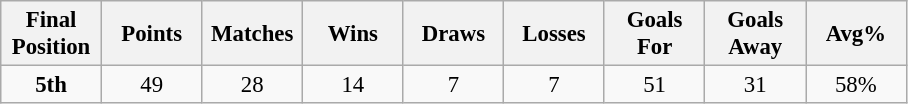<table class="wikitable" style="font-size: 95%; text-align: center;">
<tr>
<th width=60>Final Position</th>
<th width=60>Points</th>
<th width=60>Matches</th>
<th width=60>Wins</th>
<th width=60>Draws</th>
<th width=60>Losses</th>
<th width=60>Goals For</th>
<th width=60>Goals Away</th>
<th width=60>Avg%</th>
</tr>
<tr>
<td><strong>5th</strong></td>
<td>49</td>
<td>28</td>
<td>14</td>
<td>7</td>
<td>7</td>
<td>51</td>
<td>31</td>
<td>58%</td>
</tr>
</table>
